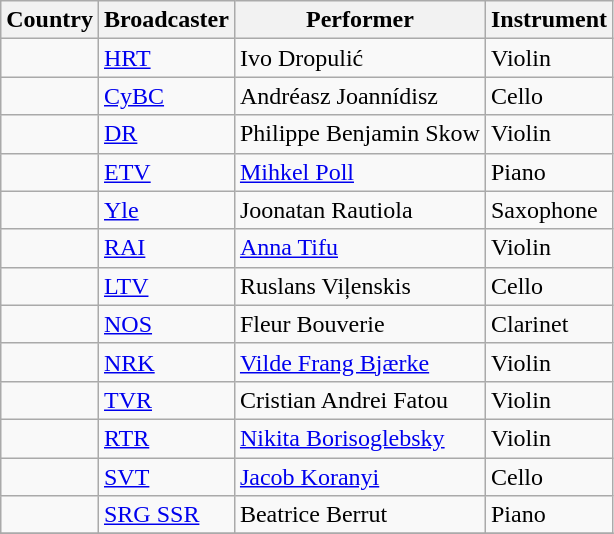<table class="wikitable" style="text-align: left;">
<tr>
<th>Country</th>
<th>Broadcaster</th>
<th>Performer</th>
<th>Instrument</th>
</tr>
<tr>
<td></td>
<td><a href='#'>HRT</a></td>
<td>Ivo Dropulić</td>
<td>Violin</td>
</tr>
<tr>
<td></td>
<td><a href='#'>CyBC</a></td>
<td>Andréasz Joannídisz</td>
<td>Cello</td>
</tr>
<tr>
<td></td>
<td><a href='#'>DR</a></td>
<td>Philippe Benjamin Skow</td>
<td>Violin</td>
</tr>
<tr>
<td></td>
<td><a href='#'>ETV</a></td>
<td><a href='#'>Mihkel Poll</a></td>
<td>Piano</td>
</tr>
<tr>
<td></td>
<td><a href='#'>Yle</a></td>
<td>Joonatan Rautiola</td>
<td>Saxophone</td>
</tr>
<tr>
<td></td>
<td><a href='#'>RAI</a></td>
<td><a href='#'>Anna Tifu</a></td>
<td>Violin</td>
</tr>
<tr>
<td></td>
<td><a href='#'>LTV</a></td>
<td>Ruslans Viļenskis</td>
<td>Cello</td>
</tr>
<tr>
<td></td>
<td><a href='#'>NOS</a></td>
<td>Fleur Bouverie</td>
<td>Clarinet</td>
</tr>
<tr>
<td></td>
<td><a href='#'>NRK</a></td>
<td><a href='#'>Vilde Frang Bjærke</a></td>
<td>Violin</td>
</tr>
<tr>
<td></td>
<td><a href='#'>TVR</a></td>
<td>Cristian Andrei Fatou</td>
<td>Violin</td>
</tr>
<tr>
<td></td>
<td><a href='#'>RTR</a></td>
<td><a href='#'>Nikita Borisoglebsky</a></td>
<td>Violin</td>
</tr>
<tr>
<td></td>
<td><a href='#'>SVT</a></td>
<td><a href='#'>Jacob Koranyi</a></td>
<td>Cello</td>
</tr>
<tr>
<td></td>
<td><a href='#'>SRG SSR</a></td>
<td>Beatrice Berrut</td>
<td>Piano</td>
</tr>
<tr>
</tr>
</table>
